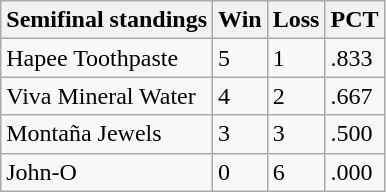<table class="wikitable">
<tr>
<th>Semifinal standings</th>
<th>Win</th>
<th>Loss</th>
<th>PCT</th>
</tr>
<tr>
<td>Hapee Toothpaste</td>
<td>5</td>
<td>1</td>
<td>.833</td>
</tr>
<tr>
<td>Viva Mineral Water</td>
<td>4</td>
<td>2</td>
<td>.667</td>
</tr>
<tr>
<td>Montaña Jewels</td>
<td>3</td>
<td>3</td>
<td>.500</td>
</tr>
<tr>
<td>John-O</td>
<td>0</td>
<td>6</td>
<td>.000</td>
</tr>
</table>
